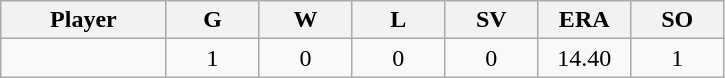<table class="wikitable sortable">
<tr>
<th bgcolor="#DDDDFF" width="16%">Player</th>
<th bgcolor="#DDDDFF" width="9%">G</th>
<th bgcolor="#DDDDFF" width="9%">W</th>
<th bgcolor="#DDDDFF" width="9%">L</th>
<th bgcolor="#DDDDFF" width="9%">SV</th>
<th bgcolor="#DDDDFF" width="9%">ERA</th>
<th bgcolor="#DDDDFF" width="9%">SO</th>
</tr>
<tr align="center">
<td></td>
<td>1</td>
<td>0</td>
<td>0</td>
<td>0</td>
<td>14.40</td>
<td>1</td>
</tr>
</table>
